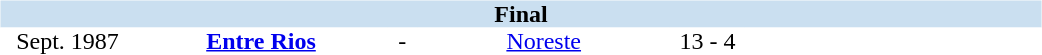<table width=700>
<tr>
<td width=700 valign="top"><br><table border=0 cellspacing=0 cellpadding=0 style="font-size: 100%; border-collapse: collapse;" width=100%>
<tr bgcolor="#CADFF0">
<td style="font-size:100%"; align="center" colspan="6"><strong>Final</strong></td>
</tr>
<tr align=center bgcolor=#FFFFFF>
<td width=90>Sept. 1987</td>
<td width=170><strong><a href='#'>Entre Rios</a></strong></td>
<td width=20>-</td>
<td width=170><a href='#'>Noreste</a></td>
<td width=50>13 - 4</td>
<td width=200></td>
</tr>
</table>
</td>
</tr>
</table>
